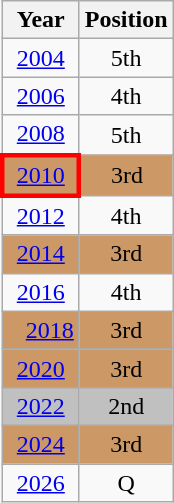<table class="wikitable" style="text-align: center">
<tr>
<th>Year</th>
<th>Position</th>
</tr>
<tr>
<td> <a href='#'>2004</a></td>
<td>5th</td>
</tr>
<tr>
<td> <a href='#'>2006</a></td>
<td>4th</td>
</tr>
<tr>
<td> <a href='#'>2008</a></td>
<td>5th</td>
</tr>
<tr bgcolor=cc9966>
<td style="border: 3px solid red"> <a href='#'>2010</a></td>
<td>3rd</td>
</tr>
<tr>
<td> <a href='#'>2012</a></td>
<td>4th</td>
</tr>
<tr bgcolor=cc9966>
<td> <a href='#'>2014</a></td>
<td>3rd</td>
</tr>
<tr>
<td> <a href='#'>2016</a></td>
<td>4th</td>
</tr>
<tr bgcolor=cc9966>
<td>   <a href='#'>2018</a></td>
<td>3rd</td>
</tr>
<tr bgcolor=cc9966>
<td> <a href='#'>2020</a></td>
<td>3rd</td>
</tr>
<tr bgcolor=silver>
<td> <a href='#'>2022</a></td>
<td>2nd</td>
</tr>
<tr bgcolor=cc9966>
<td> <a href='#'>2024</a></td>
<td>3rd</td>
</tr>
<tr>
<td> <a href='#'>2026</a></td>
<td>Q</td>
</tr>
</table>
